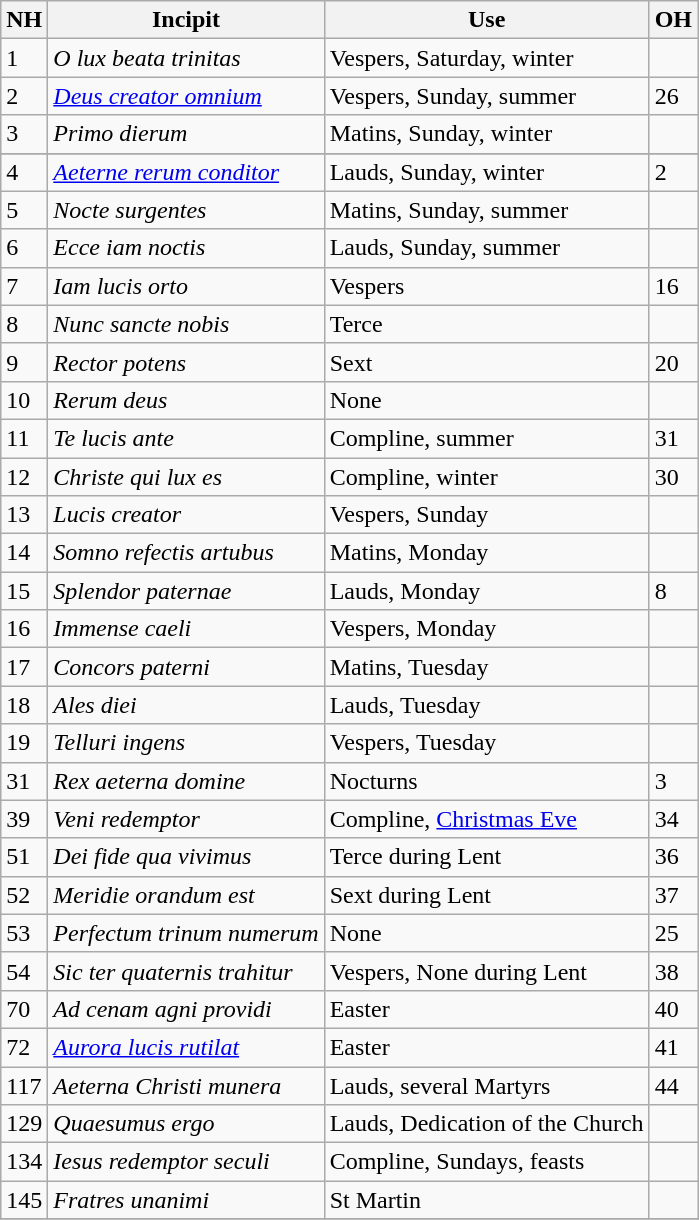<table class="wikitable sortable">
<tr>
<th>NH</th>
<th>Incipit</th>
<th>Use</th>
<th>OH</th>
</tr>
<tr>
<td>1</td>
<td><em>O lux beata trinitas</em></td>
<td>Vespers, Saturday, winter</td>
<td></td>
</tr>
<tr>
<td>2</td>
<td><em><a href='#'>Deus creator omnium</a></em></td>
<td>Vespers, Sunday, summer</td>
<td>26</td>
</tr>
<tr>
<td>3</td>
<td><em>Primo dierum</em></td>
<td>Matins, Sunday, winter</td>
<td></td>
</tr>
<tr>
</tr>
<tr>
<td>4</td>
<td><em><a href='#'>Aeterne rerum conditor</a></em></td>
<td>Lauds, Sunday, winter</td>
<td>2</td>
</tr>
<tr>
<td>5</td>
<td><em>Nocte surgentes</em></td>
<td>Matins, Sunday, summer</td>
<td></td>
</tr>
<tr>
<td>6</td>
<td><em>Ecce iam noctis</em></td>
<td>Lauds, Sunday, summer</td>
<td></td>
</tr>
<tr>
<td>7</td>
<td><em>Iam lucis orto</em></td>
<td>Vespers</td>
<td>16</td>
</tr>
<tr>
<td>8</td>
<td><em>Nunc sancte nobis</em></td>
<td>Terce</td>
<td></td>
</tr>
<tr>
<td>9</td>
<td><em>Rector potens</em></td>
<td>Sext</td>
<td>20</td>
</tr>
<tr>
<td>10</td>
<td><em>Rerum deus</em></td>
<td>None</td>
<td></td>
</tr>
<tr>
<td>11</td>
<td><em>Te lucis ante</em></td>
<td>Compline, summer</td>
<td>31</td>
</tr>
<tr>
<td>12</td>
<td><em>Christe qui lux es</em></td>
<td>Compline, winter</td>
<td>30</td>
</tr>
<tr>
<td>13</td>
<td><em>Lucis creator</em></td>
<td>Vespers, Sunday</td>
<td></td>
</tr>
<tr>
<td>14</td>
<td><em>Somno refectis artubus</em></td>
<td>Matins, Monday</td>
<td></td>
</tr>
<tr>
<td>15</td>
<td><em>Splendor paternae</em></td>
<td>Lauds, Monday</td>
<td>8</td>
</tr>
<tr>
<td>16</td>
<td><em>Immense caeli</em></td>
<td>Vespers, Monday</td>
<td></td>
</tr>
<tr>
<td>17</td>
<td><em>Concors paterni</em></td>
<td>Matins, Tuesday</td>
<td></td>
</tr>
<tr>
<td>18</td>
<td><em>Ales diei</em></td>
<td>Lauds, Tuesday</td>
<td></td>
</tr>
<tr>
<td>19</td>
<td><em>Telluri ingens</em></td>
<td>Vespers, Tuesday</td>
<td></td>
</tr>
<tr>
<td>31</td>
<td><em>Rex aeterna domine</em></td>
<td>Nocturns</td>
<td>3</td>
</tr>
<tr>
<td>39</td>
<td><em>Veni redemptor </em></td>
<td>Compline, <a href='#'>Christmas Eve</a></td>
<td>34</td>
</tr>
<tr>
<td>51</td>
<td><em>Dei fide qua vivimus</em></td>
<td>Terce during Lent</td>
<td>36</td>
</tr>
<tr>
<td>52</td>
<td><em>Meridie orandum est</em></td>
<td>Sext during Lent</td>
<td>37</td>
</tr>
<tr>
<td>53</td>
<td><em>Perfectum trinum numerum</em></td>
<td>None</td>
<td>25</td>
</tr>
<tr>
<td>54</td>
<td><em>Sic ter quaternis trahitur</em></td>
<td>Vespers, None during Lent</td>
<td>38</td>
</tr>
<tr>
<td>70</td>
<td><em>Ad cenam agni providi</em></td>
<td>Easter</td>
<td>40</td>
</tr>
<tr>
<td>72</td>
<td><em><a href='#'>Aurora lucis rutilat</a></em></td>
<td>Easter</td>
<td>41</td>
</tr>
<tr>
<td>117</td>
<td><em>Aeterna Christi munera</em></td>
<td>Lauds, several Martyrs</td>
<td>44</td>
</tr>
<tr>
<td>129</td>
<td><em>Quaesumus ergo</em></td>
<td>Lauds, Dedication of the Church</td>
<td></td>
</tr>
<tr>
<td>134</td>
<td><em>Iesus redemptor seculi</em></td>
<td>Compline, Sundays, feasts</td>
<td></td>
</tr>
<tr>
<td>145</td>
<td><em>Fratres unanimi</em></td>
<td>St Martin</td>
<td></td>
</tr>
<tr>
</tr>
</table>
